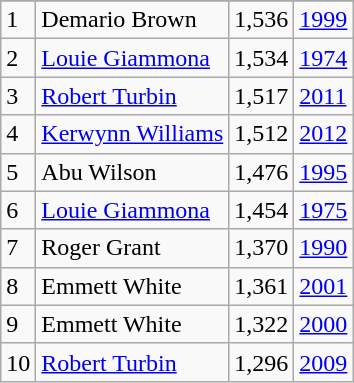<table class="wikitable">
<tr>
</tr>
<tr>
<td>1</td>
<td>Demario Brown</td>
<td>1,536</td>
<td><a href='#'>1999</a></td>
</tr>
<tr>
<td>2</td>
<td><a href='#'>Louie Giammona</a></td>
<td>1,534</td>
<td><a href='#'>1974</a></td>
</tr>
<tr>
<td>3</td>
<td><a href='#'>Robert Turbin</a></td>
<td>1,517</td>
<td><a href='#'>2011</a></td>
</tr>
<tr>
<td>4</td>
<td><a href='#'>Kerwynn Williams</a></td>
<td>1,512</td>
<td><a href='#'>2012</a></td>
</tr>
<tr>
<td>5</td>
<td>Abu Wilson</td>
<td>1,476</td>
<td><a href='#'>1995</a></td>
</tr>
<tr>
<td>6</td>
<td><a href='#'>Louie Giammona</a></td>
<td>1,454</td>
<td><a href='#'>1975</a></td>
</tr>
<tr>
<td>7</td>
<td>Roger Grant</td>
<td>1,370</td>
<td><a href='#'>1990</a></td>
</tr>
<tr>
<td>8</td>
<td>Emmett White</td>
<td>1,361</td>
<td><a href='#'>2001</a></td>
</tr>
<tr>
<td>9</td>
<td>Emmett White</td>
<td>1,322</td>
<td><a href='#'>2000</a></td>
</tr>
<tr>
<td>10</td>
<td><a href='#'>Robert Turbin</a></td>
<td>1,296</td>
<td><a href='#'>2009</a></td>
</tr>
</table>
